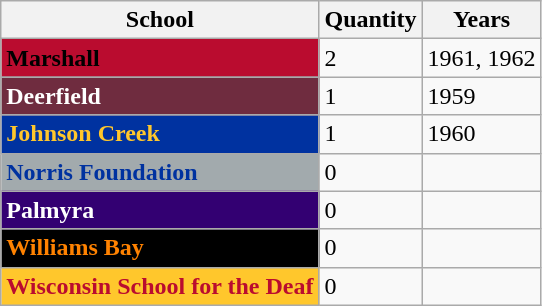<table class="wikitable">
<tr>
<th>School</th>
<th>Quantity</th>
<th>Years</th>
</tr>
<tr>
<td style="background: #ba0c2f; color: black"><strong>Marshall</strong></td>
<td>2</td>
<td>1961, 1962</td>
</tr>
<tr>
<td style="background: #6f2c3f; color: white"><strong>Deerfield</strong></td>
<td>1</td>
<td>1959</td>
</tr>
<tr>
<td style="background: #0032a0; color: #ffc72c"><strong>Johnson Creek</strong></td>
<td>1</td>
<td>1960</td>
</tr>
<tr>
<td style="background: #a2aaad; color: #0032a0"><strong>Norris Foundation</strong></td>
<td>0</td>
<td></td>
</tr>
<tr>
<td style="background: #330072; color: white"><strong>Palmyra</strong></td>
<td>0</td>
<td></td>
</tr>
<tr>
<td style="background: black; color: #ff8200"><strong>Williams Bay</strong></td>
<td>0</td>
<td></td>
</tr>
<tr>
<td style="background: #ffc72c; color: #ba0c2f"><strong>Wisconsin School for the Deaf</strong></td>
<td>0</td>
<td></td>
</tr>
</table>
